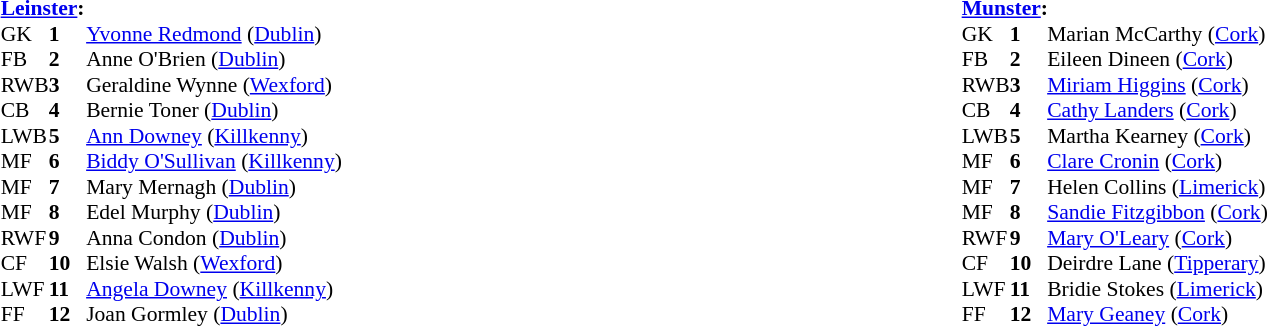<table width="100%">
<tr>
<td valign="top"></td>
<td valign="top" width="50%"><br><table style="font-size: 90%" cellspacing="0" cellpadding="0" align=center>
<tr>
<td colspan="4"><strong><a href='#'>Leinster</a>:</strong></td>
</tr>
<tr>
<th width="25"></th>
<th width="25"></th>
</tr>
<tr>
<td>GK</td>
<td><strong>1</strong></td>
<td><a href='#'>Yvonne Redmond</a> (<a href='#'>Dublin</a>)</td>
</tr>
<tr>
<td>FB</td>
<td><strong>2</strong></td>
<td>Anne O'Brien (<a href='#'>Dublin</a>)</td>
</tr>
<tr>
<td>RWB</td>
<td><strong>3</strong></td>
<td>Geraldine Wynne (<a href='#'>Wexford</a>)</td>
</tr>
<tr>
<td>CB</td>
<td><strong>4</strong></td>
<td>Bernie Toner (<a href='#'>Dublin</a>)</td>
</tr>
<tr>
<td>LWB</td>
<td><strong>5</strong></td>
<td><a href='#'>Ann Downey</a> (<a href='#'>Killkenny</a>)</td>
</tr>
<tr>
<td>MF</td>
<td><strong>6</strong></td>
<td><a href='#'>Biddy O'Sullivan</a> (<a href='#'>Killkenny</a>)</td>
</tr>
<tr>
<td>MF</td>
<td><strong>7</strong></td>
<td>Mary Mernagh (<a href='#'>Dublin</a>)</td>
</tr>
<tr>
<td>MF</td>
<td><strong>8</strong></td>
<td>Edel Murphy (<a href='#'>Dublin</a>)</td>
</tr>
<tr>
<td>RWF</td>
<td><strong>9</strong></td>
<td>Anna Condon (<a href='#'>Dublin</a>)</td>
</tr>
<tr>
<td>CF</td>
<td><strong>10</strong></td>
<td>Elsie Walsh (<a href='#'>Wexford</a>)</td>
</tr>
<tr>
<td>LWF</td>
<td><strong>11</strong></td>
<td><a href='#'>Angela Downey</a> (<a href='#'>Killkenny</a>)</td>
</tr>
<tr>
<td>FF</td>
<td><strong>12</strong></td>
<td>Joan Gormley (<a href='#'>Dublin</a>)</td>
</tr>
<tr>
</tr>
</table>
</td>
<td valign="top" width="50%"><br><table style="font-size: 90%" cellspacing="0" cellpadding="0" align=center>
<tr>
<td colspan="4"><strong><a href='#'>Munster</a>:</strong></td>
</tr>
<tr>
<th width="25"></th>
<th width="25"></th>
</tr>
<tr>
<td>GK</td>
<td><strong>1</strong></td>
<td>Marian McCarthy (<a href='#'>Cork</a>)</td>
</tr>
<tr>
<td>FB</td>
<td><strong>2</strong></td>
<td>Eileen Dineen (<a href='#'>Cork</a>)</td>
</tr>
<tr>
<td>RWB</td>
<td><strong>3</strong></td>
<td><a href='#'>Miriam Higgins</a> (<a href='#'>Cork</a>)</td>
</tr>
<tr>
<td>CB</td>
<td><strong>4</strong></td>
<td><a href='#'>Cathy Landers</a> (<a href='#'>Cork</a>)</td>
</tr>
<tr>
<td>LWB</td>
<td><strong>5</strong></td>
<td>Martha Kearney (<a href='#'>Cork</a>)</td>
</tr>
<tr>
<td>MF</td>
<td><strong>6</strong></td>
<td><a href='#'>Clare Cronin</a> (<a href='#'>Cork</a>)</td>
</tr>
<tr>
<td>MF</td>
<td><strong>7</strong></td>
<td>Helen Collins (<a href='#'>Limerick</a>)</td>
</tr>
<tr>
<td>MF</td>
<td><strong>8</strong></td>
<td><a href='#'>Sandie Fitzgibbon</a> (<a href='#'>Cork</a>)</td>
</tr>
<tr>
<td>RWF</td>
<td><strong>9</strong></td>
<td><a href='#'>Mary O'Leary</a> (<a href='#'>Cork</a>)</td>
</tr>
<tr>
<td>CF</td>
<td><strong>10</strong></td>
<td>Deirdre Lane (<a href='#'>Tipperary</a>)</td>
</tr>
<tr>
<td>LWF</td>
<td><strong>11</strong></td>
<td>Bridie Stokes (<a href='#'>Limerick</a>)</td>
</tr>
<tr>
<td>FF</td>
<td><strong>12</strong></td>
<td><a href='#'>Mary Geaney</a> (<a href='#'>Cork</a>)</td>
</tr>
<tr>
</tr>
</table>
</td>
</tr>
</table>
